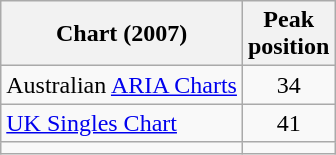<table class="wikitable">
<tr>
<th>Chart (2007)</th>
<th>Peak<br>position</th>
</tr>
<tr>
<td>Australian <a href='#'>ARIA Charts</a></td>
<td align="center">34</td>
</tr>
<tr>
<td><a href='#'>UK Singles Chart</a></td>
<td align="center">41</td>
</tr>
<tr>
<td></td>
</tr>
</table>
